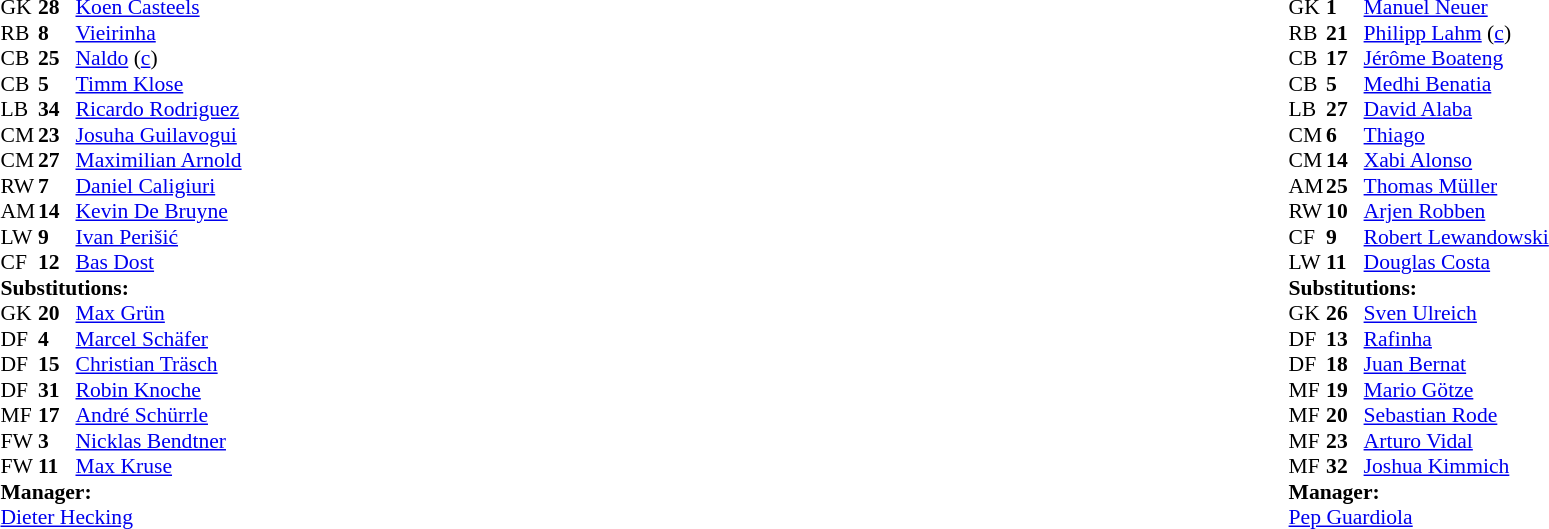<table width="100%">
<tr>
<td valign="top" width="50%"><br><table style="font-size: 90%" cellspacing="0" cellpadding="0">
<tr>
<th width="25"></th>
<th width="25"></th>
</tr>
<tr>
<td>GK</td>
<td><strong>28</strong></td>
<td> <a href='#'>Koen Casteels</a></td>
</tr>
<tr>
<td>RB</td>
<td><strong>8</strong></td>
<td> <a href='#'>Vieirinha</a></td>
</tr>
<tr>
<td>CB</td>
<td><strong>25</strong></td>
<td> <a href='#'>Naldo</a> (<a href='#'>c</a>)</td>
<td></td>
</tr>
<tr>
<td>CB</td>
<td><strong>5</strong></td>
<td> <a href='#'>Timm Klose</a></td>
</tr>
<tr>
<td>LB</td>
<td><strong>34</strong></td>
<td> <a href='#'>Ricardo Rodriguez</a></td>
</tr>
<tr>
<td>CM</td>
<td><strong>23</strong></td>
<td> <a href='#'>Josuha Guilavogui</a></td>
<td></td>
</tr>
<tr>
<td>CM</td>
<td><strong>27</strong></td>
<td> <a href='#'>Maximilian Arnold</a></td>
</tr>
<tr>
<td>RW</td>
<td><strong>7</strong></td>
<td> <a href='#'>Daniel Caligiuri</a></td>
<td></td>
<td></td>
</tr>
<tr>
<td>AM</td>
<td><strong>14</strong></td>
<td> <a href='#'>Kevin De Bruyne</a></td>
</tr>
<tr>
<td>LW</td>
<td><strong>9</strong></td>
<td> <a href='#'>Ivan Perišić</a></td>
<td></td>
<td></td>
</tr>
<tr>
<td>CF</td>
<td><strong>12</strong></td>
<td> <a href='#'>Bas Dost</a></td>
<td></td>
<td></td>
</tr>
<tr>
<td colspan=3><strong>Substitutions:</strong></td>
</tr>
<tr>
<td>GK</td>
<td><strong>20</strong></td>
<td> <a href='#'>Max Grün</a></td>
</tr>
<tr>
<td>DF</td>
<td><strong>4</strong></td>
<td> <a href='#'>Marcel Schäfer</a></td>
</tr>
<tr>
<td>DF</td>
<td><strong>15</strong></td>
<td> <a href='#'>Christian Träsch</a></td>
</tr>
<tr>
<td>DF</td>
<td><strong>31</strong></td>
<td> <a href='#'>Robin Knoche</a></td>
</tr>
<tr>
<td>MF</td>
<td><strong>17</strong></td>
<td> <a href='#'>André Schürrle</a></td>
<td></td>
<td></td>
</tr>
<tr>
<td>FW</td>
<td><strong>3</strong></td>
<td> <a href='#'>Nicklas Bendtner</a></td>
<td></td>
<td></td>
</tr>
<tr>
<td>FW</td>
<td><strong>11</strong></td>
<td> <a href='#'>Max Kruse</a></td>
<td></td>
<td></td>
</tr>
<tr>
<td colspan=3><strong>Manager:</strong></td>
</tr>
<tr>
<td colspan=3> <a href='#'>Dieter Hecking</a></td>
</tr>
</table>
</td>
<td valign="top"></td>
<td valign="top" width="50%"><br><table style="font-size: 90%" cellspacing="0" cellpadding="0" align="center">
<tr>
<th width=25></th>
<th width=25></th>
</tr>
<tr>
<td>GK</td>
<td><strong>1</strong></td>
<td> <a href='#'>Manuel Neuer</a></td>
</tr>
<tr>
<td>RB</td>
<td><strong>21</strong></td>
<td> <a href='#'>Philipp Lahm</a> (<a href='#'>c</a>)</td>
</tr>
<tr>
<td>CB</td>
<td><strong>17</strong></td>
<td> <a href='#'>Jérôme Boateng</a></td>
</tr>
<tr>
<td>CB</td>
<td><strong>5</strong></td>
<td> <a href='#'>Medhi Benatia</a></td>
</tr>
<tr>
<td>LB</td>
<td><strong>27</strong></td>
<td> <a href='#'>David Alaba</a></td>
</tr>
<tr>
<td>CM</td>
<td><strong>6</strong></td>
<td> <a href='#'>Thiago</a></td>
<td></td>
<td></td>
</tr>
<tr>
<td>CM</td>
<td><strong>14</strong></td>
<td> <a href='#'>Xabi Alonso</a></td>
</tr>
<tr>
<td>AM</td>
<td><strong>25</strong></td>
<td> <a href='#'>Thomas Müller</a></td>
<td></td>
<td></td>
</tr>
<tr>
<td>RW</td>
<td><strong>10</strong></td>
<td> <a href='#'>Arjen Robben</a></td>
</tr>
<tr>
<td>CF</td>
<td><strong>9</strong></td>
<td> <a href='#'>Robert Lewandowski</a></td>
<td></td>
<td></td>
</tr>
<tr>
<td>LW</td>
<td><strong>11</strong></td>
<td> <a href='#'>Douglas Costa</a></td>
<td></td>
</tr>
<tr>
<td colspan=3><strong>Substitutions:</strong></td>
</tr>
<tr>
<td>GK</td>
<td><strong>26</strong></td>
<td> <a href='#'>Sven Ulreich</a></td>
</tr>
<tr>
<td>DF</td>
<td><strong>13</strong></td>
<td> <a href='#'>Rafinha</a></td>
<td></td>
<td></td>
</tr>
<tr>
<td>DF</td>
<td><strong>18</strong></td>
<td> <a href='#'>Juan Bernat</a></td>
</tr>
<tr>
<td>MF</td>
<td><strong>19</strong></td>
<td> <a href='#'>Mario Götze</a></td>
<td></td>
<td></td>
</tr>
<tr>
<td>MF</td>
<td><strong>20</strong></td>
<td> <a href='#'>Sebastian Rode</a></td>
</tr>
<tr>
<td>MF</td>
<td><strong>23</strong></td>
<td> <a href='#'>Arturo Vidal</a></td>
<td></td>
<td></td>
</tr>
<tr>
<td>MF</td>
<td><strong>32</strong></td>
<td> <a href='#'>Joshua Kimmich</a></td>
</tr>
<tr>
<td colspan=3><strong>Manager:</strong></td>
</tr>
<tr>
<td colspan=3> <a href='#'>Pep Guardiola</a></td>
</tr>
</table>
</td>
</tr>
</table>
